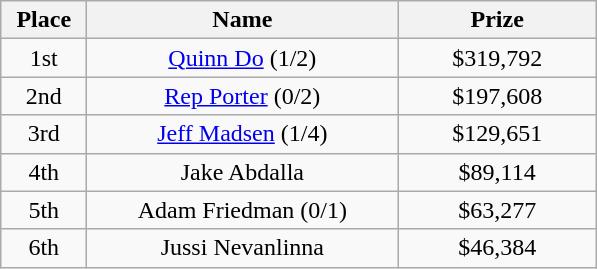<table class="wikitable">
<tr>
<th width="50">Place</th>
<th width="200">Name</th>
<th width="125">Prize</th>
</tr>
<tr>
<td align = "center">1st</td>
<td align = "center"><a href='#'>Quinn Do</a> (1/2)</td>
<td align = "center">$319,792</td>
</tr>
<tr>
<td align = "center">2nd</td>
<td align = "center"><a href='#'>Rep Porter</a> (0/2)</td>
<td align = "center">$197,608</td>
</tr>
<tr>
<td align = "center">3rd</td>
<td align = "center"><a href='#'>Jeff Madsen</a> (1/4)</td>
<td align = "center">$129,651</td>
</tr>
<tr>
<td align = "center">4th</td>
<td align = "center">Jake Abdalla</td>
<td align = "center">$89,114</td>
</tr>
<tr>
<td align = "center">5th</td>
<td align = "center">Adam Friedman (0/1)</td>
<td align = "center">$63,277</td>
</tr>
<tr>
<td align = "center">6th</td>
<td align = "center">Jussi Nevanlinna</td>
<td align = "center">$46,384</td>
</tr>
</table>
